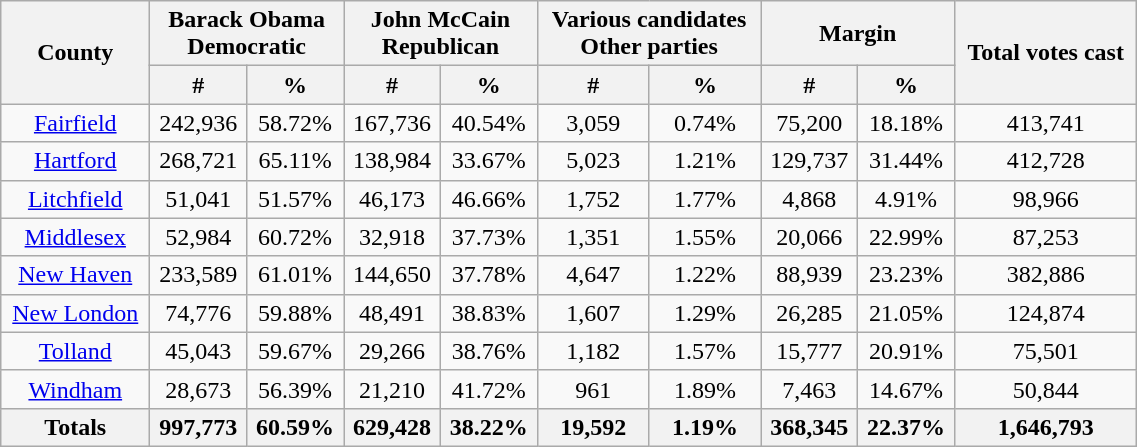<table width="60%"  class="wikitable sortable" style="text-align:center">
<tr>
<th style="text-align:center;" rowspan="2">County</th>
<th style="text-align:center;" colspan="2">Barack Obama<br>Democratic</th>
<th style="text-align:center;" colspan="2">John McCain<br>Republican</th>
<th style="text-align:center;" colspan="2">Various candidates<br>Other parties</th>
<th style="text-align:center;" colspan="2">Margin</th>
<th style="text-align:center;" rowspan="2">Total votes cast</th>
</tr>
<tr>
<th style="text-align:center;" data-sort-type="number">#</th>
<th style="text-align:center;" data-sort-type="number">%</th>
<th style="text-align:center;" data-sort-type="number">#</th>
<th style="text-align:center;" data-sort-type="number">%</th>
<th style="text-align:center;" data-sort-type="number">#</th>
<th style="text-align:center;" data-sort-type="number">%</th>
<th style="text-align:center;" data-sort-type="number">#</th>
<th style="text-align:center;" data-sort-type="number">%</th>
</tr>
<tr style="text-align:center;">
<td><a href='#'>Fairfield</a></td>
<td>242,936</td>
<td>58.72%</td>
<td>167,736</td>
<td>40.54%</td>
<td>3,059</td>
<td>0.74%</td>
<td>75,200</td>
<td>18.18%</td>
<td>413,741</td>
</tr>
<tr style="text-align:center;">
<td><a href='#'>Hartford</a></td>
<td>268,721</td>
<td>65.11%</td>
<td>138,984</td>
<td>33.67%</td>
<td>5,023</td>
<td>1.21%</td>
<td>129,737</td>
<td>31.44%</td>
<td>412,728</td>
</tr>
<tr style="text-align:center;">
<td><a href='#'>Litchfield</a></td>
<td>51,041</td>
<td>51.57%</td>
<td>46,173</td>
<td>46.66%</td>
<td>1,752</td>
<td>1.77%</td>
<td>4,868</td>
<td>4.91%</td>
<td>98,966</td>
</tr>
<tr style="text-align:center;">
<td><a href='#'>Middlesex</a></td>
<td>52,984</td>
<td>60.72%</td>
<td>32,918</td>
<td>37.73%</td>
<td>1,351</td>
<td>1.55%</td>
<td>20,066</td>
<td>22.99%</td>
<td>87,253</td>
</tr>
<tr style="text-align:center;">
<td><a href='#'>New Haven</a></td>
<td>233,589</td>
<td>61.01%</td>
<td>144,650</td>
<td>37.78%</td>
<td>4,647</td>
<td>1.22%</td>
<td>88,939</td>
<td>23.23%</td>
<td>382,886</td>
</tr>
<tr style="text-align:center;">
<td><a href='#'>New London</a></td>
<td>74,776</td>
<td>59.88%</td>
<td>48,491</td>
<td>38.83%</td>
<td>1,607</td>
<td>1.29%</td>
<td>26,285</td>
<td>21.05%</td>
<td>124,874</td>
</tr>
<tr style="text-align:center;">
<td><a href='#'>Tolland</a></td>
<td>45,043</td>
<td>59.67%</td>
<td>29,266</td>
<td>38.76%</td>
<td>1,182</td>
<td>1.57%</td>
<td>15,777</td>
<td>20.91%</td>
<td>75,501</td>
</tr>
<tr style="text-align:center;">
<td><a href='#'>Windham</a></td>
<td>28,673</td>
<td>56.39%</td>
<td>21,210</td>
<td>41.72%</td>
<td>961</td>
<td>1.89%</td>
<td>7,463</td>
<td>14.67%</td>
<td>50,844</td>
</tr>
<tr>
<th>Totals</th>
<th>997,773</th>
<th>60.59%</th>
<th>629,428</th>
<th>38.22%</th>
<th>19,592</th>
<th>1.19%</th>
<th>368,345</th>
<th>22.37%</th>
<th>1,646,793</th>
</tr>
</table>
